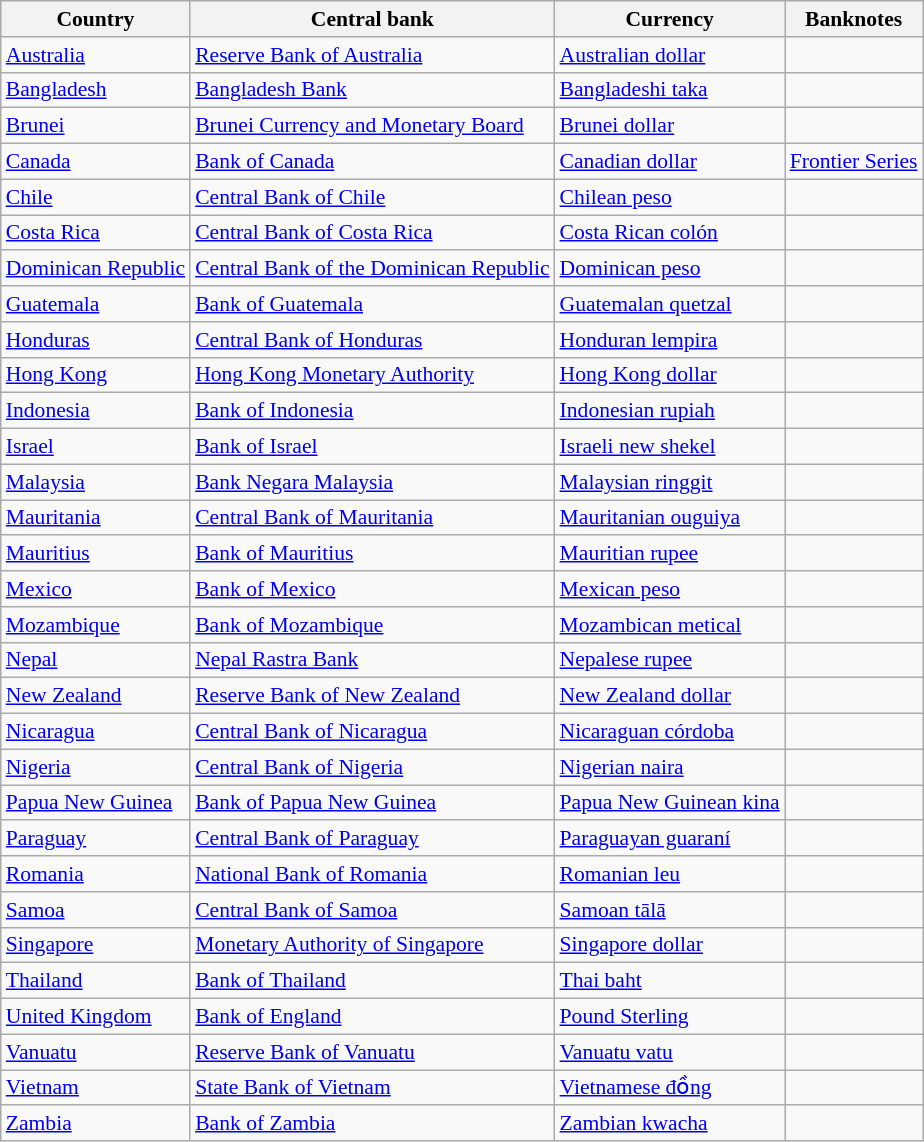<table class="wikitable" style="font-size: 90%">
<tr>
<th>Country</th>
<th>Central bank</th>
<th>Currency</th>
<th>Banknotes</th>
</tr>
<tr>
<td><a href='#'>Australia</a></td>
<td><a href='#'>Reserve Bank of Australia</a></td>
<td><a href='#'>Australian dollar</a></td>
<td></td>
</tr>
<tr>
<td><a href='#'>Bangladesh</a></td>
<td><a href='#'>Bangladesh Bank</a></td>
<td><a href='#'>Bangladeshi taka</a></td>
<td></td>
</tr>
<tr>
<td><a href='#'>Brunei</a></td>
<td><a href='#'>Brunei Currency and Monetary Board</a></td>
<td><a href='#'>Brunei dollar</a></td>
<td></td>
</tr>
<tr>
<td><a href='#'>Canada</a></td>
<td><a href='#'>Bank of Canada</a></td>
<td><a href='#'>Canadian dollar</a></td>
<td><a href='#'>Frontier Series</a></td>
</tr>
<tr>
<td><a href='#'>Chile</a></td>
<td><a href='#'>Central Bank of Chile</a></td>
<td><a href='#'>Chilean peso</a></td>
<td></td>
</tr>
<tr>
<td><a href='#'>Costa Rica</a></td>
<td><a href='#'>Central Bank of Costa Rica</a></td>
<td><a href='#'>Costa Rican colón</a></td>
<td></td>
</tr>
<tr>
<td><a href='#'>Dominican Republic</a></td>
<td><a href='#'>Central Bank of the Dominican Republic</a></td>
<td><a href='#'>Dominican peso</a></td>
<td></td>
</tr>
<tr>
<td><a href='#'>Guatemala</a></td>
<td><a href='#'>Bank of Guatemala</a></td>
<td><a href='#'>Guatemalan quetzal</a></td>
<td></td>
</tr>
<tr>
<td><a href='#'>Honduras</a></td>
<td><a href='#'>Central Bank of Honduras</a></td>
<td><a href='#'>Honduran lempira</a></td>
<td></td>
</tr>
<tr>
<td><a href='#'>Hong Kong</a></td>
<td><a href='#'>Hong Kong Monetary Authority</a></td>
<td><a href='#'>Hong Kong dollar</a></td>
<td></td>
</tr>
<tr>
<td><a href='#'>Indonesia</a></td>
<td><a href='#'>Bank of Indonesia</a></td>
<td><a href='#'>Indonesian rupiah</a></td>
<td></td>
</tr>
<tr>
<td><a href='#'>Israel</a></td>
<td><a href='#'>Bank of Israel</a></td>
<td><a href='#'>Israeli new shekel</a></td>
<td></td>
</tr>
<tr>
<td><a href='#'>Malaysia</a></td>
<td><a href='#'>Bank Negara Malaysia</a></td>
<td><a href='#'>Malaysian ringgit</a></td>
<td></td>
</tr>
<tr>
<td><a href='#'>Mauritania</a></td>
<td><a href='#'>Central Bank of Mauritania</a></td>
<td><a href='#'>Mauritanian ouguiya</a></td>
<td></td>
</tr>
<tr>
<td><a href='#'>Mauritius</a></td>
<td><a href='#'>Bank of Mauritius</a></td>
<td><a href='#'>Mauritian rupee</a></td>
<td></td>
</tr>
<tr>
<td><a href='#'>Mexico</a></td>
<td><a href='#'>Bank of Mexico</a></td>
<td><a href='#'>Mexican peso</a></td>
<td></td>
</tr>
<tr>
<td><a href='#'>Mozambique</a></td>
<td><a href='#'>Bank of Mozambique</a></td>
<td><a href='#'>Mozambican metical</a></td>
<td></td>
</tr>
<tr>
<td><a href='#'>Nepal</a></td>
<td><a href='#'>Nepal Rastra Bank</a></td>
<td><a href='#'>Nepalese rupee</a></td>
<td></td>
</tr>
<tr>
<td><a href='#'>New Zealand</a></td>
<td><a href='#'>Reserve Bank of New Zealand</a></td>
<td><a href='#'>New Zealand dollar</a></td>
<td></td>
</tr>
<tr>
<td><a href='#'>Nicaragua</a></td>
<td><a href='#'>Central Bank of Nicaragua</a></td>
<td><a href='#'>Nicaraguan córdoba</a></td>
<td></td>
</tr>
<tr>
<td><a href='#'>Nigeria</a></td>
<td><a href='#'>Central Bank of Nigeria</a></td>
<td><a href='#'>Nigerian naira</a></td>
<td></td>
</tr>
<tr>
<td><a href='#'>Papua New Guinea</a></td>
<td><a href='#'>Bank of Papua New Guinea</a></td>
<td><a href='#'>Papua New Guinean kina</a></td>
<td></td>
</tr>
<tr>
<td><a href='#'>Paraguay</a></td>
<td><a href='#'>Central Bank of Paraguay</a></td>
<td><a href='#'>Paraguayan guaraní</a></td>
<td></td>
</tr>
<tr>
<td><a href='#'>Romania</a></td>
<td><a href='#'>National Bank of Romania</a></td>
<td><a href='#'>Romanian leu</a></td>
<td></td>
</tr>
<tr>
<td><a href='#'>Samoa</a></td>
<td><a href='#'>Central Bank of Samoa</a></td>
<td><a href='#'>Samoan tālā</a></td>
<td></td>
</tr>
<tr>
<td><a href='#'>Singapore</a></td>
<td><a href='#'>Monetary Authority of Singapore</a></td>
<td><a href='#'>Singapore dollar</a></td>
<td></td>
</tr>
<tr>
<td><a href='#'>Thailand</a></td>
<td><a href='#'>Bank of Thailand</a></td>
<td><a href='#'>Thai baht</a></td>
<td></td>
</tr>
<tr>
<td><a href='#'>United Kingdom</a></td>
<td><a href='#'>Bank of England</a></td>
<td><a href='#'>Pound Sterling</a></td>
<td></td>
</tr>
<tr>
<td><a href='#'>Vanuatu</a></td>
<td><a href='#'>Reserve Bank of Vanuatu</a></td>
<td><a href='#'>Vanuatu vatu</a></td>
<td></td>
</tr>
<tr>
<td><a href='#'>Vietnam</a></td>
<td><a href='#'>State Bank of Vietnam</a></td>
<td><a href='#'>Vietnamese đồng</a></td>
<td></td>
</tr>
<tr>
<td><a href='#'>Zambia</a></td>
<td><a href='#'>Bank of Zambia</a></td>
<td><a href='#'>Zambian kwacha</a></td>
<td></td>
</tr>
</table>
